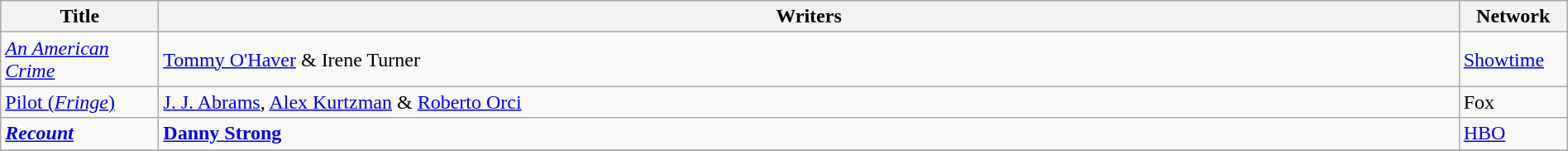<table class="wikitable" width="100%">
<tr>
<th width="120">Title</th>
<th>Writers</th>
<th width="80">Network</th>
</tr>
<tr>
<td><em><a href='#'>An American Crime</a></em></td>
<td><a href='#'>Tommy O'Haver</a> & Irene Turner</td>
<td><a href='#'>Showtime</a></td>
</tr>
<tr>
<td><a href='#'>Pilot (<em>Fringe</em>)</a></td>
<td><a href='#'>J. J. Abrams</a>, <a href='#'>Alex Kurtzman</a> & <a href='#'>Roberto Orci</a></td>
<td>Fox</td>
</tr>
<tr>
<td><strong><em><a href='#'>Recount</a></em></strong></td>
<td><strong><a href='#'>Danny Strong</a></strong></td>
<td><a href='#'>HBO</a></td>
</tr>
<tr>
</tr>
</table>
